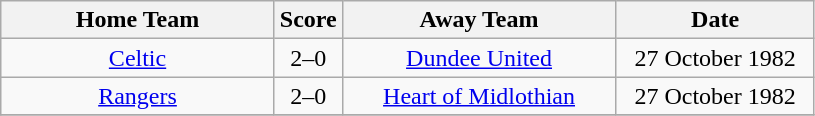<table class="wikitable" style="text-align:center;">
<tr>
<th width=175>Home Team</th>
<th width=20>Score</th>
<th width=175>Away Team</th>
<th width= 125>Date</th>
</tr>
<tr>
<td><a href='#'>Celtic</a></td>
<td>2–0</td>
<td><a href='#'>Dundee United</a></td>
<td>27 October 1982</td>
</tr>
<tr>
<td><a href='#'>Rangers</a></td>
<td>2–0</td>
<td><a href='#'>Heart of Midlothian</a></td>
<td>27 October 1982</td>
</tr>
<tr>
</tr>
</table>
